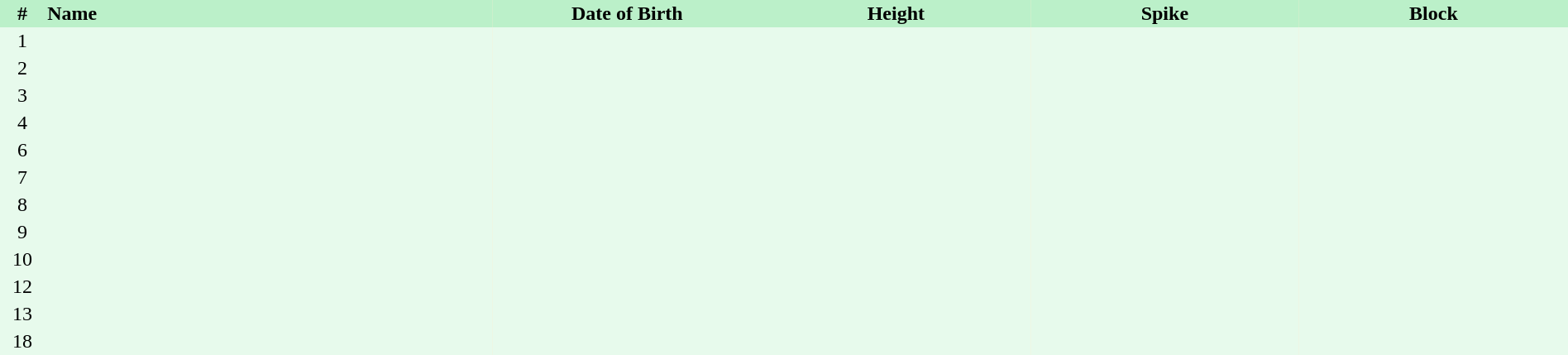<table border=0 cellpadding=2 cellspacing=0  |- bgcolor=#FFECCE style=text-align:center; font-size:90%; width=100%>
<tr bgcolor=#BBF0C9>
<th width=2%>#</th>
<th align=left width=20%>Name</th>
<th width=12%>Date of Birth</th>
<th width=12%>Height</th>
<th width=12%>Spike</th>
<th width=12%>Block</th>
</tr>
<tr bgcolor=#E7FAEC>
<td>1</td>
<td align=left></td>
<td align=right></td>
<td></td>
<td></td>
<td></td>
</tr>
<tr bgcolor=#E7FAEC>
<td>2</td>
<td align=left></td>
<td align=right></td>
<td></td>
<td></td>
<td></td>
</tr>
<tr bgcolor=#E7FAEC>
<td>3</td>
<td align=left></td>
<td align=right></td>
<td></td>
<td></td>
<td></td>
</tr>
<tr bgcolor=#E7FAEC>
<td>4</td>
<td align=left></td>
<td align=right></td>
<td></td>
<td></td>
<td></td>
</tr>
<tr bgcolor=#E7FAEC>
<td>6</td>
<td align=left></td>
<td align=right></td>
<td></td>
<td></td>
<td></td>
</tr>
<tr bgcolor=#E7FAEC>
<td>7</td>
<td align=left></td>
<td align=right></td>
<td></td>
<td></td>
<td></td>
</tr>
<tr bgcolor=#E7FAEC>
<td>8</td>
<td align=left></td>
<td align=right></td>
<td></td>
<td></td>
<td></td>
</tr>
<tr bgcolor=#E7FAEC>
<td>9</td>
<td align=left></td>
<td align=right></td>
<td></td>
<td></td>
<td></td>
</tr>
<tr bgcolor=#E7FAEC>
<td>10</td>
<td align=left></td>
<td align=right></td>
<td></td>
<td></td>
<td></td>
</tr>
<tr bgcolor=#E7FAEC>
<td>12</td>
<td align=left></td>
<td align=right></td>
<td></td>
<td></td>
<td></td>
</tr>
<tr bgcolor=#E7FAEC>
<td>13</td>
<td align=left></td>
<td align=right></td>
<td></td>
<td></td>
<td></td>
</tr>
<tr bgcolor=#E7FAEC>
<td>18</td>
<td align=left></td>
<td align=right></td>
<td></td>
<td></td>
<td></td>
</tr>
</table>
